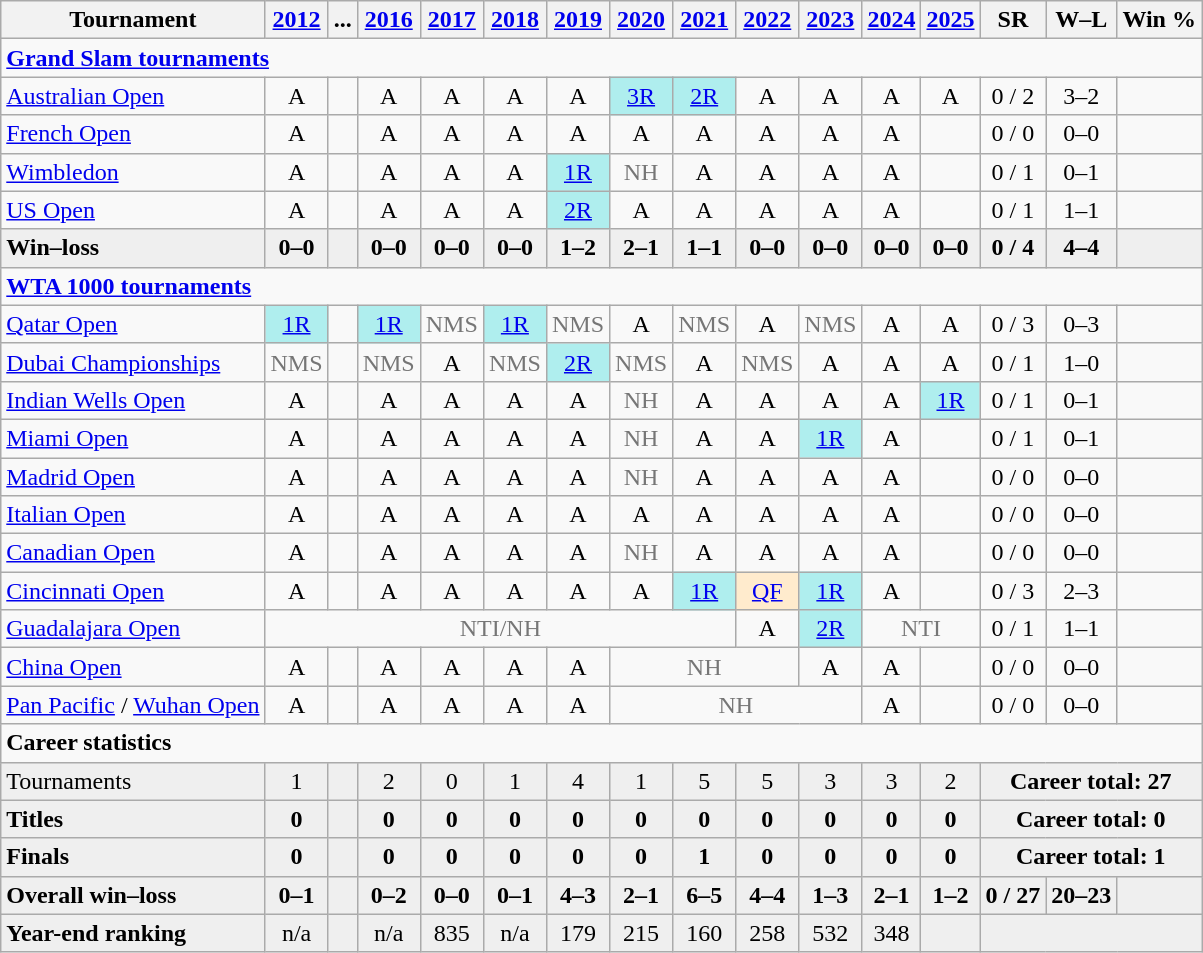<table class="wikitable" style=text-align:center>
<tr>
<th>Tournament</th>
<th><a href='#'>2012</a></th>
<th>...</th>
<th><a href='#'>2016</a></th>
<th><a href='#'>2017</a></th>
<th><a href='#'>2018</a></th>
<th><a href='#'>2019</a></th>
<th><a href='#'>2020</a></th>
<th><a href='#'>2021</a></th>
<th><a href='#'>2022</a></th>
<th><a href='#'>2023</a></th>
<th><a href='#'>2024</a></th>
<th><a href='#'>2025</a></th>
<th>SR</th>
<th>W–L</th>
<th>Win %</th>
</tr>
<tr>
<td colspan="16" align="left"><strong><a href='#'>Grand Slam tournaments</a></strong></td>
</tr>
<tr>
<td align=left><a href='#'>Australian Open</a></td>
<td>A</td>
<td></td>
<td>A</td>
<td>A</td>
<td>A</td>
<td>A</td>
<td bgcolor=afeeee><a href='#'>3R</a></td>
<td bgcolor=afeeee><a href='#'>2R</a></td>
<td>A</td>
<td>A</td>
<td>A</td>
<td>A</td>
<td>0 / 2</td>
<td>3–2</td>
<td></td>
</tr>
<tr>
<td align=left><a href='#'>French Open</a></td>
<td>A</td>
<td></td>
<td>A</td>
<td>A</td>
<td>A</td>
<td>A</td>
<td>A</td>
<td>A</td>
<td>A</td>
<td>A</td>
<td>A</td>
<td></td>
<td>0 / 0</td>
<td>0–0</td>
<td></td>
</tr>
<tr>
<td align=left><a href='#'>Wimbledon</a></td>
<td>A</td>
<td></td>
<td>A</td>
<td>A</td>
<td>A</td>
<td bgcolor=afeeee><a href='#'>1R</a></td>
<td style=color:#767676>NH</td>
<td>A</td>
<td>A</td>
<td>A</td>
<td>A</td>
<td></td>
<td>0 / 1</td>
<td>0–1</td>
<td></td>
</tr>
<tr>
<td align=left><a href='#'>US Open</a></td>
<td>A</td>
<td></td>
<td>A</td>
<td>A</td>
<td>A</td>
<td bgcolor=afeeee><a href='#'>2R</a></td>
<td>A</td>
<td>A</td>
<td>A</td>
<td>A</td>
<td>A</td>
<td></td>
<td>0 / 1</td>
<td>1–1</td>
<td></td>
</tr>
<tr style=background:#efefef;font-weight:bold>
<td align=left>Win–loss</td>
<td>0–0</td>
<td></td>
<td>0–0</td>
<td>0–0</td>
<td>0–0</td>
<td>1–2</td>
<td>2–1</td>
<td>1–1</td>
<td>0–0</td>
<td>0–0</td>
<td>0–0</td>
<td>0–0</td>
<td>0 / 4</td>
<td>4–4</td>
<td></td>
</tr>
<tr>
<td colspan="16" align="left"><strong><a href='#'>WTA 1000 tournaments</a></strong></td>
</tr>
<tr>
<td align=left><a href='#'>Qatar Open</a></td>
<td bgcolor=afeeee><a href='#'>1R</a></td>
<td></td>
<td bgcolor=afeeee><a href='#'>1R</a></td>
<td style=color:#767676>NMS</td>
<td bgcolor=afeeee><a href='#'>1R</a></td>
<td style=color:#767676>NMS</td>
<td>A</td>
<td style=color:#767676>NMS</td>
<td>A</td>
<td style=color:#767676>NMS</td>
<td>A</td>
<td>A</td>
<td>0 / 3</td>
<td>0–3</td>
<td></td>
</tr>
<tr>
<td align=left><a href='#'>Dubai Championships</a></td>
<td style=color:#767676>NMS</td>
<td></td>
<td style=color:#767676>NMS</td>
<td>A</td>
<td style=color:#767676>NMS</td>
<td bgcolor=afeeee><a href='#'>2R</a></td>
<td style=color:#767676>NMS</td>
<td>A</td>
<td style=color:#767676>NMS</td>
<td>A</td>
<td>A</td>
<td>A</td>
<td>0 / 1</td>
<td>1–0</td>
<td></td>
</tr>
<tr>
<td align="left"><a href='#'>Indian Wells Open</a></td>
<td>A</td>
<td></td>
<td>A</td>
<td>A</td>
<td>A</td>
<td>A</td>
<td style=color:#767676>NH</td>
<td>A</td>
<td>A</td>
<td>A</td>
<td>A</td>
<td bgcolor=afeeee><a href='#'>1R</a></td>
<td>0 / 1</td>
<td>0–1</td>
<td></td>
</tr>
<tr>
<td align="left"><a href='#'>Miami Open</a></td>
<td>A</td>
<td></td>
<td>A</td>
<td>A</td>
<td>A</td>
<td>A</td>
<td style=color:#767676>NH</td>
<td>A</td>
<td>A</td>
<td bgcolor=afeeee><a href='#'>1R</a></td>
<td>A</td>
<td></td>
<td>0 / 1</td>
<td>0–1</td>
<td></td>
</tr>
<tr>
<td align="left"><a href='#'>Madrid Open</a></td>
<td>A</td>
<td></td>
<td>A</td>
<td>A</td>
<td>A</td>
<td>A</td>
<td style=color:#767676>NH</td>
<td>A</td>
<td>A</td>
<td>A</td>
<td>A</td>
<td></td>
<td>0 / 0</td>
<td>0–0</td>
<td></td>
</tr>
<tr>
<td align="left"><a href='#'>Italian Open</a></td>
<td>A</td>
<td></td>
<td>A</td>
<td>A</td>
<td>A</td>
<td>A</td>
<td>A</td>
<td>A</td>
<td>A</td>
<td>A</td>
<td>A</td>
<td></td>
<td>0 / 0</td>
<td>0–0</td>
<td></td>
</tr>
<tr>
<td align="left"><a href='#'>Canadian Open</a></td>
<td>A</td>
<td></td>
<td>A</td>
<td>A</td>
<td>A</td>
<td>A</td>
<td style=color:#767676>NH</td>
<td>A</td>
<td>A</td>
<td>A</td>
<td>A</td>
<td></td>
<td>0 / 0</td>
<td>0–0</td>
<td></td>
</tr>
<tr>
<td align="left"><a href='#'>Cincinnati Open</a></td>
<td>A</td>
<td></td>
<td>A</td>
<td>A</td>
<td>A</td>
<td>A</td>
<td>A</td>
<td bgcolor=afeeee><a href='#'>1R</a></td>
<td bgcolor=ffebcd><a href='#'>QF</a></td>
<td bgcolor=afeeee><a href='#'>1R</a></td>
<td>A</td>
<td></td>
<td>0 / 3</td>
<td>2–3</td>
<td></td>
</tr>
<tr>
<td align="left"><a href='#'>Guadalajara Open</a></td>
<td colspan=8 style=color:#767676>NTI/NH</td>
<td>A</td>
<td bgcolor=afeeee><a href='#'>2R</a></td>
<td colspan=2 style=color:#767676>NTI</td>
<td>0 / 1</td>
<td>1–1</td>
<td></td>
</tr>
<tr>
<td align=left><a href='#'>China Open</a></td>
<td>A</td>
<td></td>
<td>A</td>
<td>A</td>
<td>A</td>
<td>A</td>
<td colspan=3 style=color:#767676>NH</td>
<td>A</td>
<td>A</td>
<td></td>
<td>0 / 0</td>
<td>0–0</td>
<td></td>
</tr>
<tr>
<td><a href='#'>Pan Pacific</a> / <a href='#'>Wuhan Open</a></td>
<td>A</td>
<td></td>
<td>A</td>
<td>A</td>
<td>A</td>
<td>A</td>
<td colspan=4 style=color:#767676>NH</td>
<td>A</td>
<td></td>
<td>0 / 0</td>
<td>0–0</td>
<td></td>
</tr>
<tr>
<td colspan="16" align="left"><strong>Career statistics</strong></td>
</tr>
<tr bgcolor="efefef">
<td align="left">Tournaments</td>
<td>1</td>
<td></td>
<td>2</td>
<td>0</td>
<td>1</td>
<td>4</td>
<td>1</td>
<td>5</td>
<td>5</td>
<td>3</td>
<td>3</td>
<td>2</td>
<td colspan="3"><strong>Career total: 27</strong></td>
</tr>
<tr style="background:#efefef;font-weight:bold">
<td align="left">Titles</td>
<td>0</td>
<td></td>
<td>0</td>
<td>0</td>
<td>0</td>
<td>0</td>
<td>0</td>
<td>0</td>
<td>0</td>
<td>0</td>
<td>0</td>
<td>0</td>
<td colspan="3">Career total: 0</td>
</tr>
<tr style="background:#efefef;font-weight:bold">
<td align="left">Finals</td>
<td>0</td>
<td></td>
<td>0</td>
<td>0</td>
<td>0</td>
<td>0</td>
<td>0</td>
<td>1</td>
<td>0</td>
<td>0</td>
<td>0</td>
<td>0</td>
<td colspan="3">Career total: 1</td>
</tr>
<tr style="background:#efefef;font-weight:bold">
<td align="left">Overall win–loss</td>
<td>0–1</td>
<td></td>
<td>0–2</td>
<td>0–0</td>
<td>0–1</td>
<td>4–3</td>
<td>2–1</td>
<td>6–5</td>
<td>4–4</td>
<td>1–3</td>
<td>2–1</td>
<td>1–2</td>
<td>0 / 27</td>
<td>20–23</td>
<td></td>
</tr>
<tr bgcolor="efefef">
<td align="left"><strong>Year-end ranking</strong></td>
<td>n/a</td>
<td></td>
<td>n/a</td>
<td>835</td>
<td>n/a</td>
<td>179</td>
<td>215</td>
<td>160</td>
<td>258</td>
<td>532</td>
<td>348</td>
<td></td>
<td colspan="3"></td>
</tr>
</table>
